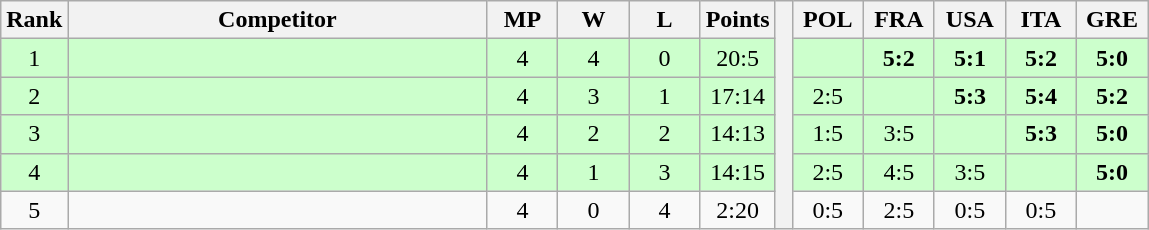<table class="wikitable" style="text-align:center">
<tr>
<th>Rank</th>
<th style="width:17em">Competitor</th>
<th style="width:2.5em">MP</th>
<th style="width:2.5em">W</th>
<th style="width:2.5em">L</th>
<th>Points</th>
<th rowspan="6"> </th>
<th style="width:2.5em">POL</th>
<th style="width:2.5em">FRA</th>
<th style="width:2.5em">USA</th>
<th style="width:2.5em">ITA</th>
<th style="width:2.5em">GRE</th>
</tr>
<tr style="background:#cfc;">
<td>1</td>
<td style="text-align:left"></td>
<td>4</td>
<td>4</td>
<td>0</td>
<td>20:5</td>
<td></td>
<td><strong>5:2</strong></td>
<td><strong>5:1</strong></td>
<td><strong>5:2</strong></td>
<td><strong>5:0</strong></td>
</tr>
<tr style="background:#cfc;">
<td>2</td>
<td style="text-align:left"></td>
<td>4</td>
<td>3</td>
<td>1</td>
<td>17:14</td>
<td>2:5</td>
<td></td>
<td><strong>5:3</strong></td>
<td><strong>5:4</strong></td>
<td><strong>5:2</strong></td>
</tr>
<tr style="background:#cfc;">
<td>3</td>
<td style="text-align:left"></td>
<td>4</td>
<td>2</td>
<td>2</td>
<td>14:13</td>
<td>1:5</td>
<td>3:5</td>
<td></td>
<td><strong>5:3</strong></td>
<td><strong>5:0</strong></td>
</tr>
<tr style="background:#cfc;">
<td>4</td>
<td style="text-align:left"></td>
<td>4</td>
<td>1</td>
<td>3</td>
<td>14:15</td>
<td>2:5</td>
<td>4:5</td>
<td>3:5</td>
<td></td>
<td><strong>5:0</strong></td>
</tr>
<tr>
<td>5</td>
<td style="text-align:left"></td>
<td>4</td>
<td>0</td>
<td>4</td>
<td>2:20</td>
<td>0:5</td>
<td>2:5</td>
<td>0:5</td>
<td>0:5</td>
<td></td>
</tr>
</table>
